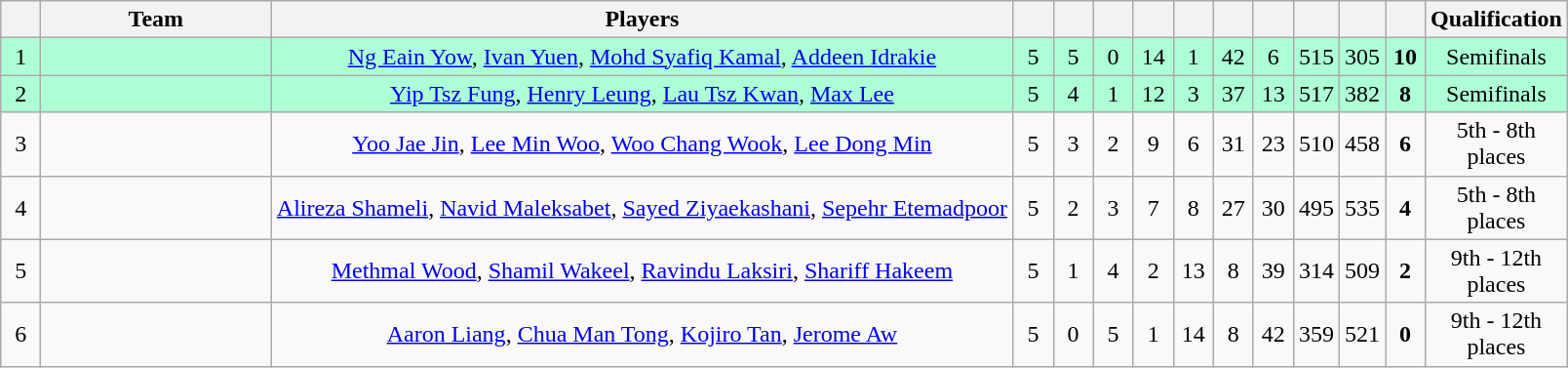<table class="wikitable" style="font-size: 100%">
<tr>
<th width=20></th>
<th width=150>Team</th>
<th width=500>Players</th>
<th width=20></th>
<th width=20></th>
<th width=20></th>
<th width=20></th>
<th width=20></th>
<th width=20></th>
<th width=20></th>
<th width=20></th>
<th width=20></th>
<th width=20></th>
<th width=20>Qualification</th>
</tr>
<tr align=center style="background: #ADFFD6;">
<td>1</td>
<td align="left"></td>
<td><a href='#'>Ng Eain Yow</a>, <a href='#'>Ivan Yuen</a>, <a href='#'>Mohd Syafiq Kamal</a>, <a href='#'>Addeen Idrakie</a></td>
<td>5</td>
<td>5</td>
<td>0</td>
<td>14</td>
<td>1</td>
<td>42</td>
<td>6</td>
<td>515</td>
<td>305</td>
<td><strong>10</strong></td>
<td>Semifinals</td>
</tr>
<tr align=center style="background: #ADFFD6;">
<td>2</td>
<td align="left"></td>
<td><a href='#'>Yip Tsz Fung</a>, <a href='#'>Henry Leung</a>, <a href='#'>Lau Tsz Kwan</a>, <a href='#'>Max Lee</a></td>
<td>5</td>
<td>4</td>
<td>1</td>
<td>12</td>
<td>3</td>
<td>37</td>
<td>13</td>
<td>517</td>
<td>382</td>
<td><strong>8</strong></td>
<td>Semifinals</td>
</tr>
<tr align=center>
<td>3</td>
<td align="left"></td>
<td><a href='#'>Yoo Jae Jin</a>, <a href='#'>Lee Min Woo</a>, <a href='#'>Woo Chang Wook</a>, <a href='#'>Lee Dong Min</a></td>
<td>5</td>
<td>3</td>
<td>2</td>
<td>9</td>
<td>6</td>
<td>31</td>
<td>23</td>
<td>510</td>
<td>458</td>
<td><strong>6</strong></td>
<td>5th - 8th places</td>
</tr>
<tr align=center>
<td>4</td>
<td align="left"></td>
<td><a href='#'>Alireza Shameli</a>, <a href='#'>Navid Maleksabet</a>, <a href='#'>Sayed Ziyaekashani</a>, <a href='#'>Sepehr Etemadpoor</a></td>
<td>5</td>
<td>2</td>
<td>3</td>
<td>7</td>
<td>8</td>
<td>27</td>
<td>30</td>
<td>495</td>
<td>535</td>
<td><strong>4</strong></td>
<td>5th - 8th places</td>
</tr>
<tr align=center>
<td>5</td>
<td align="left"></td>
<td><a href='#'>Methmal Wood</a>, <a href='#'>Shamil Wakeel</a>, <a href='#'>Ravindu Laksiri</a>, <a href='#'>Shariff Hakeem</a></td>
<td>5</td>
<td>1</td>
<td>4</td>
<td>2</td>
<td>13</td>
<td>8</td>
<td>39</td>
<td>314</td>
<td>509</td>
<td><strong>2</strong></td>
<td>9th - 12th places</td>
</tr>
<tr align=center>
<td>6</td>
<td align="left"></td>
<td><a href='#'>Aaron Liang</a>, <a href='#'>Chua Man Tong</a>, <a href='#'>Kojiro Tan</a>, <a href='#'>Jerome Aw</a></td>
<td>5</td>
<td>0</td>
<td>5</td>
<td>1</td>
<td>14</td>
<td>8</td>
<td>42</td>
<td>359</td>
<td>521</td>
<td><strong>0</strong></td>
<td>9th - 12th places</td>
</tr>
</table>
